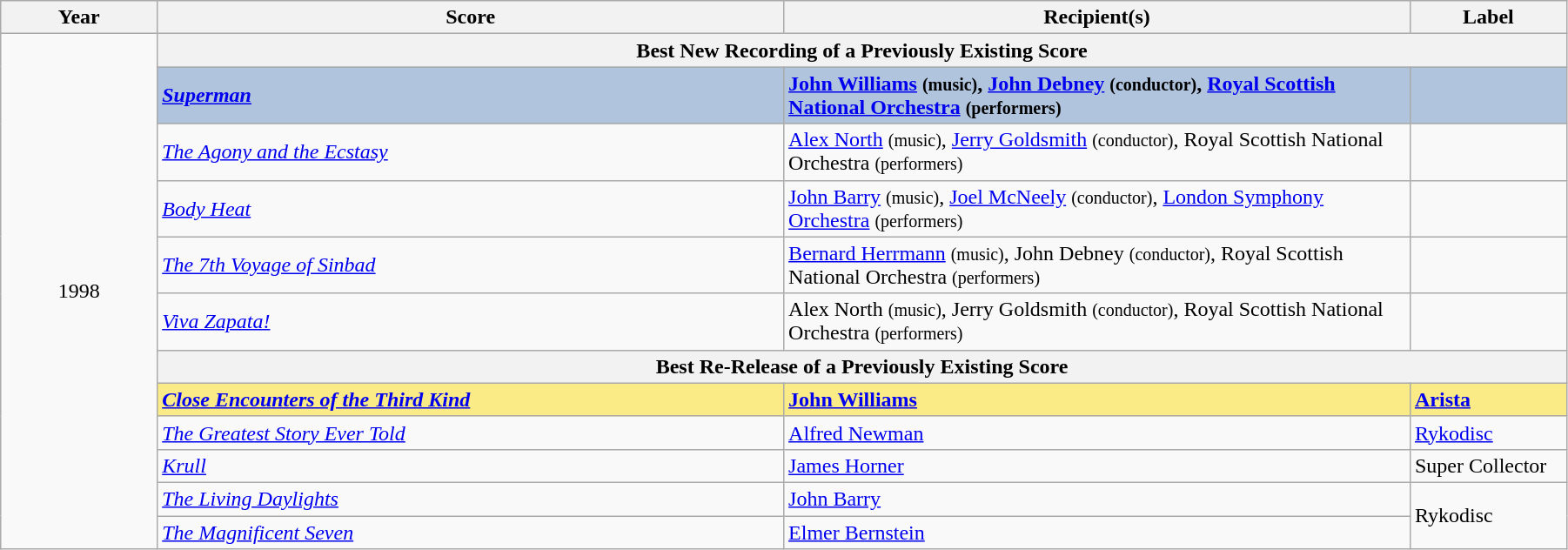<table class="wikitable" width="95%" cellpadding="5">
<tr>
<th width="10%">Year</th>
<th width="40%">Score</th>
<th width="40%">Recipient(s)</th>
<th width="10%">Label</th>
</tr>
<tr>
<td rowspan="12" style="text-align:center;">1998<br></td>
<th colspan="4">Best New Recording of a Previously Existing Score</th>
</tr>
<tr style="background:#B0C4DE;"|>
<td><strong><em><a href='#'>Superman</a></em></strong></td>
<td><strong><a href='#'>John Williams</a> <small>(music)</small>, <a href='#'>John Debney</a> <small>(conductor)</small>, <a href='#'>Royal Scottish National Orchestra</a> <small>(performers)</small></strong></td>
<td></td>
</tr>
<tr>
<td><em><a href='#'>The Agony and the Ecstasy</a></em></td>
<td><a href='#'>Alex North</a> <small>(music)</small>, <a href='#'>Jerry Goldsmith</a> <small>(conductor)</small>, Royal Scottish National Orchestra <small>(performers)</small></td>
<td></td>
</tr>
<tr>
<td><em><a href='#'>Body Heat</a></em></td>
<td><a href='#'>John Barry</a> <small>(music)</small>, <a href='#'>Joel McNeely</a> <small>(conductor)</small>, <a href='#'>London Symphony Orchestra</a> <small>(performers)</small></td>
<td></td>
</tr>
<tr>
<td><em><a href='#'>The 7th Voyage of Sinbad</a></em></td>
<td><a href='#'>Bernard Herrmann</a> <small>(music)</small>, John Debney <small>(conductor)</small>, Royal Scottish National Orchestra <small>(performers)</small></td>
<td></td>
</tr>
<tr>
<td><em><a href='#'>Viva Zapata!</a></em></td>
<td>Alex North <small>(music)</small>, Jerry Goldsmith <small>(conductor)</small>, Royal Scottish National Orchestra <small>(performers)</small></td>
<td></td>
</tr>
<tr>
<th colspan="4">Best Re-Release of a Previously Existing Score</th>
</tr>
<tr style="background:#FAEB86">
<td><strong><em><a href='#'>Close Encounters of the Third Kind</a></em></strong></td>
<td><strong><a href='#'>John Williams</a></strong></td>
<td><strong><a href='#'>Arista</a></strong></td>
</tr>
<tr>
<td><em><a href='#'>The Greatest Story Ever Told</a></em></td>
<td><a href='#'>Alfred Newman</a></td>
<td><a href='#'>Rykodisc</a></td>
</tr>
<tr>
<td><em><a href='#'>Krull</a></em></td>
<td><a href='#'>James Horner</a></td>
<td>Super Collector</td>
</tr>
<tr>
<td><em><a href='#'>The Living Daylights</a></em></td>
<td><a href='#'>John Barry</a></td>
<td rowspan="2">Rykodisc</td>
</tr>
<tr>
<td><em><a href='#'>The Magnificent Seven</a></em></td>
<td><a href='#'>Elmer Bernstein</a></td>
</tr>
</table>
